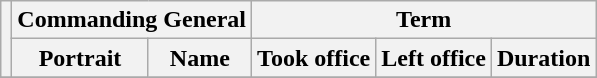<table class="wikitable sortable">
<tr>
<th rowspan=2></th>
<th colspan=2>Commanding General</th>
<th colspan=3>Term</th>
</tr>
<tr>
<th>Portrait</th>
<th>Name</th>
<th>Took office</th>
<th>Left office</th>
<th>Duration</th>
</tr>
<tr>
</tr>
</table>
